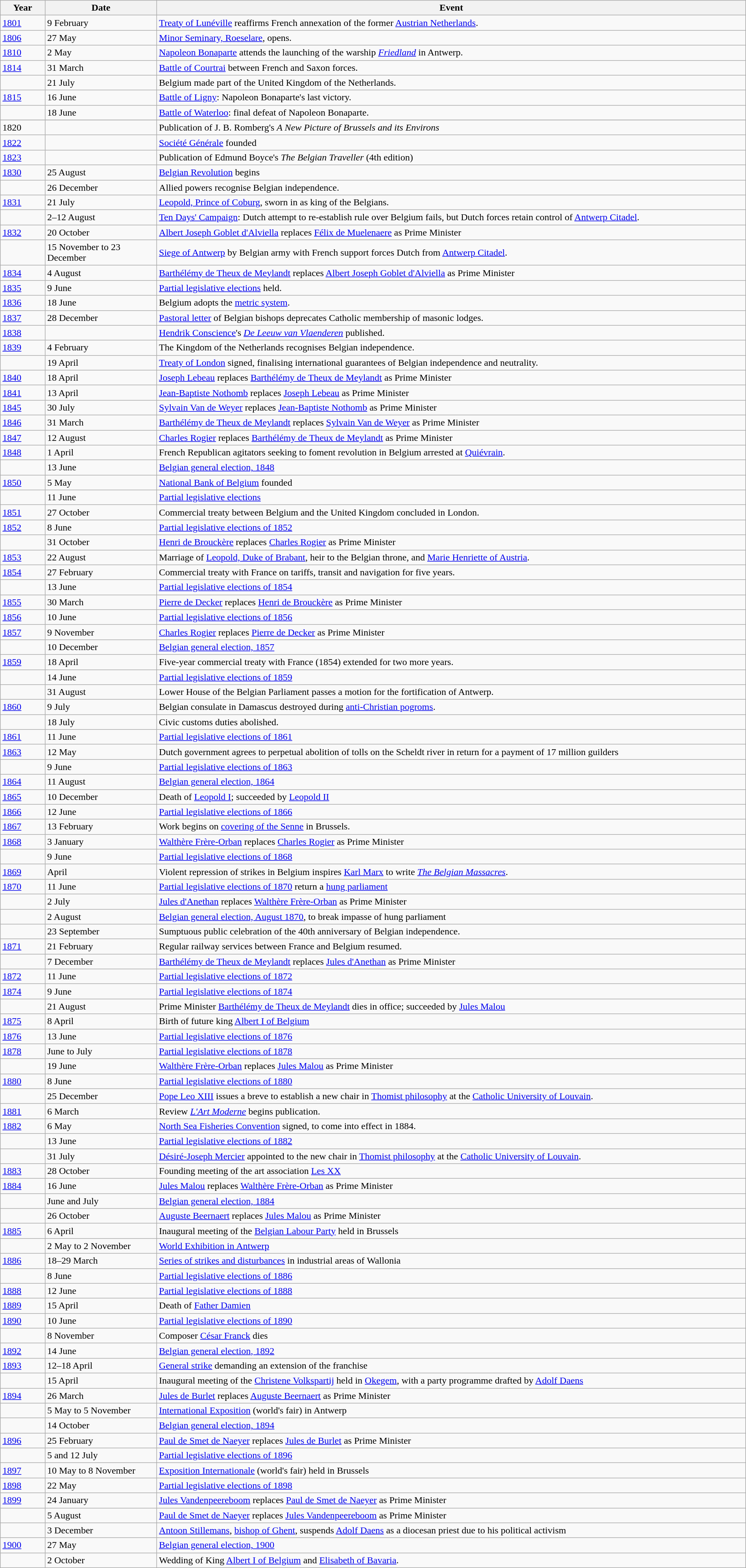<table class="wikitable" width="100%">
<tr>
<th style="width:6%">Year</th>
<th style="width:15%">Date</th>
<th>Event</th>
</tr>
<tr>
<td><a href='#'>1801</a></td>
<td>9 February</td>
<td><a href='#'>Treaty of Lunéville</a> reaffirms French annexation of the former <a href='#'>Austrian Netherlands</a>.</td>
</tr>
<tr>
<td><a href='#'>1806</a></td>
<td>27 May</td>
<td><a href='#'>Minor Seminary, Roeselare</a>, opens.</td>
</tr>
<tr>
<td><a href='#'>1810</a></td>
<td>2 May</td>
<td><a href='#'>Napoleon Bonaparte</a> attends the launching of the warship <em><a href='#'>Friedland</a></em> in Antwerp.</td>
</tr>
<tr>
<td><a href='#'>1814</a></td>
<td>31 March</td>
<td><a href='#'>Battle of Courtrai</a> between French and Saxon forces.</td>
</tr>
<tr>
<td></td>
<td>21 July</td>
<td>Belgium made part of the United Kingdom of the Netherlands.</td>
</tr>
<tr>
<td><a href='#'>1815</a></td>
<td>16 June</td>
<td><a href='#'>Battle of Ligny</a>: Napoleon Bonaparte's last victory.</td>
</tr>
<tr>
<td></td>
<td>18 June</td>
<td><a href='#'>Battle of Waterloo</a>: final defeat of Napoleon Bonaparte.</td>
</tr>
<tr>
</tr>
<tr>
<td>1820</td>
<td></td>
<td>Publication of J. B. Romberg's <em>A New Picture of Brussels and its Environs</em></td>
</tr>
<tr>
<td><a href='#'>1822</a></td>
<td></td>
<td><a href='#'>Société Générale</a> founded</td>
</tr>
<tr>
<td><a href='#'>1823</a></td>
<td></td>
<td>Publication of Edmund Boyce's <em>The Belgian Traveller</em> (4th edition)</td>
</tr>
<tr>
<td><a href='#'>1830</a></td>
<td>25 August</td>
<td><a href='#'>Belgian Revolution</a> begins</td>
</tr>
<tr>
<td></td>
<td>26 December</td>
<td>Allied powers recognise Belgian independence.</td>
</tr>
<tr>
<td><a href='#'>1831</a></td>
<td>21 July</td>
<td><a href='#'>Leopold, Prince of Coburg</a>, sworn in as king of the Belgians.</td>
</tr>
<tr>
<td></td>
<td>2–12 August</td>
<td><a href='#'>Ten Days' Campaign</a>: Dutch attempt to re-establish rule over Belgium fails, but Dutch forces retain control of <a href='#'>Antwerp Citadel</a>.</td>
</tr>
<tr>
<td><a href='#'>1832</a></td>
<td>20 October</td>
<td><a href='#'>Albert Joseph Goblet d'Alviella</a> replaces <a href='#'>Félix de Muelenaere</a> as Prime Minister</td>
</tr>
<tr>
<td></td>
<td>15 November to 23 December</td>
<td><a href='#'>Siege of Antwerp</a> by Belgian army with French support forces Dutch from <a href='#'>Antwerp Citadel</a>.</td>
</tr>
<tr>
<td><a href='#'>1834</a></td>
<td>4 August</td>
<td><a href='#'>Barthélémy de Theux de Meylandt</a> replaces <a href='#'>Albert Joseph Goblet d'Alviella</a> as Prime Minister</td>
</tr>
<tr>
<td><a href='#'>1835</a></td>
<td>9 June</td>
<td><a href='#'>Partial legislative elections</a> held.</td>
</tr>
<tr>
<td><a href='#'>1836</a></td>
<td>18 June</td>
<td>Belgium adopts the <a href='#'>metric system</a>.</td>
</tr>
<tr>
<td><a href='#'>1837</a></td>
<td>28 December</td>
<td><a href='#'>Pastoral letter</a> of Belgian bishops deprecates Catholic membership of masonic lodges.</td>
</tr>
<tr>
<td><a href='#'>1838</a></td>
<td></td>
<td><a href='#'>Hendrik Conscience</a>'s <em><a href='#'>De Leeuw van Vlaenderen</a></em> published.</td>
</tr>
<tr>
<td><a href='#'>1839</a></td>
<td>4 February</td>
<td>The Kingdom of the Netherlands recognises Belgian independence.</td>
</tr>
<tr>
<td></td>
<td>19 April</td>
<td><a href='#'>Treaty of London</a> signed, finalising international guarantees of Belgian independence and neutrality.</td>
</tr>
<tr>
<td><a href='#'>1840</a></td>
<td>18 April</td>
<td><a href='#'>Joseph Lebeau</a> replaces <a href='#'>Barthélémy de Theux de Meylandt</a> as Prime Minister</td>
</tr>
<tr>
<td><a href='#'>1841</a></td>
<td>13 April</td>
<td><a href='#'>Jean-Baptiste Nothomb</a> replaces <a href='#'>Joseph Lebeau</a> as Prime Minister</td>
</tr>
<tr>
<td><a href='#'>1845</a></td>
<td>30 July</td>
<td><a href='#'>Sylvain Van de Weyer</a> replaces <a href='#'>Jean-Baptiste Nothomb</a> as Prime Minister</td>
</tr>
<tr>
<td><a href='#'>1846</a></td>
<td>31 March</td>
<td><a href='#'>Barthélémy de Theux de Meylandt</a> replaces <a href='#'>Sylvain Van de Weyer</a> as Prime Minister</td>
</tr>
<tr>
<td><a href='#'>1847</a></td>
<td>12 August</td>
<td><a href='#'>Charles Rogier</a> replaces <a href='#'>Barthélémy de Theux de Meylandt</a> as Prime Minister</td>
</tr>
<tr>
<td><a href='#'>1848</a></td>
<td>1 April</td>
<td>French Republican agitators seeking to foment revolution in Belgium arrested at <a href='#'>Quiévrain</a>.</td>
</tr>
<tr>
<td></td>
<td>13 June</td>
<td><a href='#'>Belgian general election, 1848</a></td>
</tr>
<tr>
<td><a href='#'>1850</a></td>
<td>5 May</td>
<td><a href='#'>National Bank of Belgium</a> founded</td>
</tr>
<tr>
<td></td>
<td>11 June</td>
<td><a href='#'>Partial legislative elections</a></td>
</tr>
<tr>
<td><a href='#'>1851</a></td>
<td>27 October</td>
<td>Commercial treaty between Belgium and the United Kingdom concluded in London.</td>
</tr>
<tr>
<td><a href='#'>1852</a></td>
<td>8 June</td>
<td><a href='#'>Partial legislative elections of 1852</a></td>
</tr>
<tr>
<td></td>
<td>31 October</td>
<td><a href='#'>Henri de Brouckère</a> replaces <a href='#'>Charles Rogier</a> as Prime Minister</td>
</tr>
<tr>
<td><a href='#'>1853</a></td>
<td>22 August</td>
<td>Marriage of <a href='#'>Leopold, Duke of Brabant</a>, heir to the Belgian throne, and <a href='#'>Marie Henriette of Austria</a>.</td>
</tr>
<tr>
<td><a href='#'>1854</a></td>
<td>27 February</td>
<td>Commercial treaty with France on tariffs, transit and navigation for five years.</td>
</tr>
<tr>
<td></td>
<td>13 June</td>
<td><a href='#'>Partial legislative elections of 1854</a></td>
</tr>
<tr>
<td><a href='#'>1855</a></td>
<td>30 March</td>
<td><a href='#'>Pierre de Decker</a> replaces <a href='#'>Henri de Brouckère</a> as Prime Minister</td>
</tr>
<tr>
<td><a href='#'>1856</a></td>
<td>10 June</td>
<td><a href='#'>Partial legislative elections of 1856</a></td>
</tr>
<tr>
<td><a href='#'>1857</a></td>
<td>9 November</td>
<td><a href='#'>Charles Rogier</a> replaces <a href='#'>Pierre de Decker</a> as Prime Minister</td>
</tr>
<tr>
<td></td>
<td>10 December</td>
<td><a href='#'>Belgian general election, 1857</a></td>
</tr>
<tr>
<td><a href='#'>1859</a></td>
<td>18 April</td>
<td>Five-year commercial treaty with France (1854) extended for two more years.</td>
</tr>
<tr>
<td></td>
<td>14 June</td>
<td><a href='#'>Partial legislative elections of 1859</a></td>
</tr>
<tr>
<td></td>
<td>31 August</td>
<td>Lower House of the Belgian Parliament passes a motion for the fortification of Antwerp.</td>
</tr>
<tr>
<td><a href='#'>1860</a></td>
<td>9 July</td>
<td>Belgian consulate in Damascus destroyed during <a href='#'>anti-Christian pogroms</a>.</td>
</tr>
<tr>
<td></td>
<td>18 July</td>
<td>Civic customs duties abolished.</td>
</tr>
<tr>
<td><a href='#'>1861</a></td>
<td>11 June</td>
<td><a href='#'>Partial legislative elections of 1861</a></td>
</tr>
<tr>
<td><a href='#'>1863</a></td>
<td>12 May</td>
<td>Dutch government agrees to perpetual abolition of tolls on the Scheldt river in return for a payment of 17 million guilders</td>
</tr>
<tr>
<td></td>
<td>9 June</td>
<td><a href='#'>Partial legislative elections of 1863</a></td>
</tr>
<tr>
<td><a href='#'>1864</a></td>
<td>11 August</td>
<td><a href='#'>Belgian general election, 1864</a></td>
</tr>
<tr>
<td><a href='#'>1865</a></td>
<td>10 December</td>
<td>Death of <a href='#'>Leopold I</a>; succeeded by <a href='#'>Leopold II</a></td>
</tr>
<tr>
<td><a href='#'>1866</a></td>
<td>12 June</td>
<td><a href='#'>Partial legislative elections of 1866</a></td>
</tr>
<tr>
<td><a href='#'>1867</a></td>
<td>13 February</td>
<td>Work begins on <a href='#'>covering of the Senne</a> in Brussels.</td>
</tr>
<tr>
<td><a href='#'>1868</a></td>
<td>3 January</td>
<td><a href='#'>Walthère Frère-Orban</a> replaces <a href='#'>Charles Rogier</a> as Prime Minister</td>
</tr>
<tr>
<td></td>
<td>9 June</td>
<td><a href='#'>Partial legislative elections of 1868</a></td>
</tr>
<tr>
<td><a href='#'>1869</a></td>
<td>April</td>
<td>Violent repression of strikes in Belgium inspires <a href='#'>Karl Marx</a> to write <em><a href='#'>The Belgian Massacres</a></em>.</td>
</tr>
<tr>
<td><a href='#'>1870</a></td>
<td>11 June</td>
<td><a href='#'>Partial legislative elections of 1870</a> return a <a href='#'>hung parliament</a></td>
</tr>
<tr>
<td></td>
<td>2 July</td>
<td><a href='#'>Jules d'Anethan</a> replaces <a href='#'>Walthère Frère-Orban</a> as Prime Minister</td>
</tr>
<tr>
<td></td>
<td>2 August</td>
<td><a href='#'>Belgian general election, August 1870</a>, to break impasse of hung parliament</td>
</tr>
<tr>
<td></td>
<td>23 September</td>
<td>Sumptuous public celebration of the 40th anniversary of Belgian independence.</td>
</tr>
<tr>
<td><a href='#'>1871</a></td>
<td>21 February</td>
<td>Regular railway services between France and Belgium resumed.</td>
</tr>
<tr>
<td></td>
<td>7 December</td>
<td><a href='#'>Barthélémy de Theux de Meylandt</a> replaces <a href='#'>Jules d'Anethan</a> as Prime Minister</td>
</tr>
<tr>
<td><a href='#'>1872</a></td>
<td>11 June</td>
<td><a href='#'>Partial legislative elections of 1872</a></td>
</tr>
<tr>
<td><a href='#'>1874</a></td>
<td>9 June</td>
<td><a href='#'>Partial legislative elections of 1874</a></td>
</tr>
<tr>
<td></td>
<td>21 August</td>
<td>Prime Minister <a href='#'>Barthélémy de Theux de Meylandt</a> dies in office; succeeded by <a href='#'>Jules Malou</a></td>
</tr>
<tr>
<td><a href='#'>1875</a></td>
<td>8 April</td>
<td>Birth of future king <a href='#'>Albert I of Belgium</a></td>
</tr>
<tr>
<td><a href='#'>1876</a></td>
<td>13 June</td>
<td><a href='#'>Partial legislative elections of 1876</a></td>
</tr>
<tr>
<td><a href='#'>1878</a></td>
<td>June to July</td>
<td><a href='#'>Partial legislative elections of 1878</a></td>
</tr>
<tr>
<td></td>
<td>19 June</td>
<td><a href='#'>Walthère Frère-Orban</a> replaces <a href='#'>Jules Malou</a> as Prime Minister</td>
</tr>
<tr>
<td><a href='#'>1880</a></td>
<td>8 June</td>
<td><a href='#'>Partial legislative elections of 1880</a></td>
</tr>
<tr>
<td></td>
<td>25 December</td>
<td><a href='#'>Pope Leo XIII</a> issues a breve to establish a new chair in <a href='#'>Thomist philosophy</a> at the <a href='#'>Catholic University of Louvain</a>.</td>
</tr>
<tr>
<td><a href='#'>1881</a></td>
<td>6 March</td>
<td>Review <em><a href='#'>L'Art Moderne</a></em> begins publication.</td>
</tr>
<tr>
<td><a href='#'>1882</a></td>
<td>6 May</td>
<td><a href='#'>North Sea Fisheries Convention</a> signed, to come into effect in 1884.</td>
</tr>
<tr>
<td></td>
<td>13 June</td>
<td><a href='#'>Partial legislative elections of 1882</a></td>
</tr>
<tr>
<td></td>
<td>31 July</td>
<td><a href='#'>Désiré-Joseph Mercier</a> appointed to the new chair in <a href='#'>Thomist philosophy</a> at the <a href='#'>Catholic University of Louvain</a>.</td>
</tr>
<tr>
<td><a href='#'>1883</a></td>
<td>28 October</td>
<td>Founding meeting of the art association <a href='#'>Les XX</a></td>
</tr>
<tr>
<td><a href='#'>1884</a></td>
<td>16 June</td>
<td><a href='#'>Jules Malou</a> replaces <a href='#'>Walthère Frère-Orban</a> as Prime Minister</td>
</tr>
<tr>
<td></td>
<td>June and July</td>
<td><a href='#'>Belgian general election, 1884</a></td>
</tr>
<tr>
<td></td>
<td>26 October</td>
<td><a href='#'>Auguste Beernaert</a> replaces <a href='#'>Jules Malou</a> as Prime Minister</td>
</tr>
<tr>
<td><a href='#'>1885</a></td>
<td>6 April</td>
<td>Inaugural meeting of the <a href='#'>Belgian Labour Party</a> held in Brussels</td>
</tr>
<tr>
<td></td>
<td>2 May to 2 November</td>
<td><a href='#'>World Exhibition in Antwerp</a></td>
</tr>
<tr>
<td><a href='#'>1886</a></td>
<td>18–29 March</td>
<td><a href='#'>Series of strikes and disturbances</a> in industrial areas of Wallonia</td>
</tr>
<tr>
<td></td>
<td>8 June</td>
<td><a href='#'>Partial legislative elections of 1886</a></td>
</tr>
<tr>
<td><a href='#'>1888</a></td>
<td>12 June</td>
<td><a href='#'>Partial legislative elections of 1888</a></td>
</tr>
<tr>
<td><a href='#'>1889</a></td>
<td>15 April</td>
<td>Death of <a href='#'>Father Damien</a></td>
</tr>
<tr>
<td><a href='#'>1890</a></td>
<td>10 June</td>
<td><a href='#'>Partial legislative elections of 1890</a></td>
</tr>
<tr>
<td></td>
<td>8 November</td>
<td>Composer <a href='#'>César Franck</a> dies</td>
</tr>
<tr>
<td><a href='#'>1892</a></td>
<td>14 June</td>
<td><a href='#'>Belgian general election, 1892</a></td>
</tr>
<tr>
<td><a href='#'>1893</a></td>
<td>12–18 April</td>
<td><a href='#'>General strike</a> demanding an extension of the franchise</td>
</tr>
<tr>
<td></td>
<td>15 April</td>
<td>Inaugural meeting of the <a href='#'>Christene Volkspartij</a> held in <a href='#'>Okegem</a>, with a party programme drafted by <a href='#'>Adolf Daens</a></td>
</tr>
<tr>
<td><a href='#'>1894</a></td>
<td>26 March</td>
<td><a href='#'>Jules de Burlet</a> replaces <a href='#'>Auguste Beernaert</a> as Prime Minister</td>
</tr>
<tr>
<td></td>
<td>5 May to 5 November</td>
<td><a href='#'>International Exposition</a> (world's fair) in Antwerp</td>
</tr>
<tr>
<td></td>
<td>14 October</td>
<td><a href='#'>Belgian general election, 1894</a></td>
</tr>
<tr>
<td><a href='#'>1896</a></td>
<td>25 February</td>
<td><a href='#'>Paul de Smet de Naeyer</a> replaces <a href='#'>Jules de Burlet</a> as Prime Minister</td>
</tr>
<tr>
<td></td>
<td>5 and 12 July</td>
<td><a href='#'>Partial legislative elections of 1896</a></td>
</tr>
<tr>
<td><a href='#'>1897</a></td>
<td>10 May to 8 November</td>
<td><a href='#'>Exposition Internationale</a> (world's fair) held in Brussels</td>
</tr>
<tr>
<td><a href='#'>1898</a></td>
<td>22 May</td>
<td><a href='#'>Partial legislative elections of 1898</a></td>
</tr>
<tr>
<td><a href='#'>1899</a></td>
<td>24 January</td>
<td><a href='#'>Jules Vandenpeereboom</a> replaces <a href='#'>Paul de Smet de Naeyer</a> as Prime Minister</td>
</tr>
<tr>
<td></td>
<td>5 August</td>
<td><a href='#'>Paul de Smet de Naeyer</a> replaces <a href='#'>Jules Vandenpeereboom</a> as Prime Minister</td>
</tr>
<tr>
<td></td>
<td>3 December</td>
<td><a href='#'>Antoon Stillemans</a>, <a href='#'>bishop of Ghent</a>, suspends <a href='#'>Adolf Daens</a> as a diocesan priest due to his political activism</td>
</tr>
<tr>
<td><a href='#'>1900</a></td>
<td>27 May</td>
<td><a href='#'>Belgian general election, 1900</a></td>
</tr>
<tr>
<td></td>
<td>2 October</td>
<td>Wedding of King <a href='#'>Albert I of Belgium</a> and <a href='#'>Elisabeth of Bavaria</a>.</td>
</tr>
</table>
